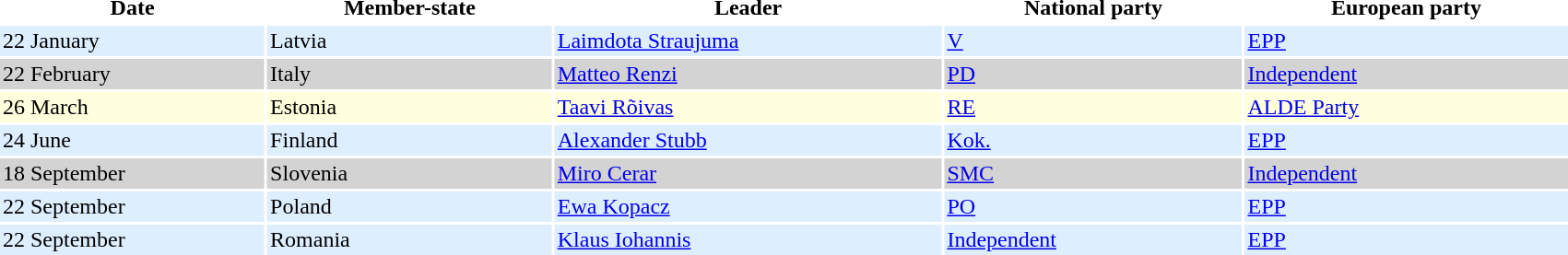<table border=0 cellpadding=2 cellspacing=2 width=90%>
<tr ----bgcolor=lightgrey>
<th>Date</th>
<th>Member-state</th>
<th>Leader</th>
<th>National party</th>
<th>European party</th>
</tr>
<tr ---- bgcolor=#DDEEFF>
<td>22 January</td>
<td>Latvia</td>
<td><a href='#'>Laimdota Straujuma</a></td>
<td><a href='#'>V</a></td>
<td><a href='#'>EPP</a></td>
</tr>
<tr ---- bgcolor=lightgrey>
<td>22 February</td>
<td>Italy</td>
<td><a href='#'>Matteo Renzi</a></td>
<td><a href='#'>PD</a></td>
<td><a href='#'>Independent</a></td>
</tr>
<tr ---- bgcolor=#FFFFDD>
<td>26 March</td>
<td>Estonia</td>
<td><a href='#'>Taavi Rõivas</a></td>
<td><a href='#'>RE</a></td>
<td><a href='#'>ALDE Party</a></td>
</tr>
<tr ---- bgcolor=#DDEEFF>
<td>24 June</td>
<td>Finland</td>
<td><a href='#'>Alexander Stubb</a></td>
<td><a href='#'>Kok.</a></td>
<td><a href='#'>EPP</a></td>
</tr>
<tr ---- bgcolor=lightgrey>
<td>18 September</td>
<td>Slovenia</td>
<td><a href='#'>Miro Cerar</a></td>
<td><a href='#'>SMC</a></td>
<td><a href='#'>Independent</a></td>
</tr>
<tr ---- bgcolor=#DDEEFF>
<td>22 September</td>
<td>Poland</td>
<td><a href='#'>Ewa Kopacz</a></td>
<td><a href='#'>PO</a></td>
<td><a href='#'>EPP</a></td>
</tr>
<tr ---- bgcolor=#DDEEFF>
<td>22 September</td>
<td>Romania</td>
<td><a href='#'>Klaus Iohannis</a></td>
<td><a href='#'>Independent</a></td>
<td><a href='#'>EPP</a></td>
</tr>
</table>
